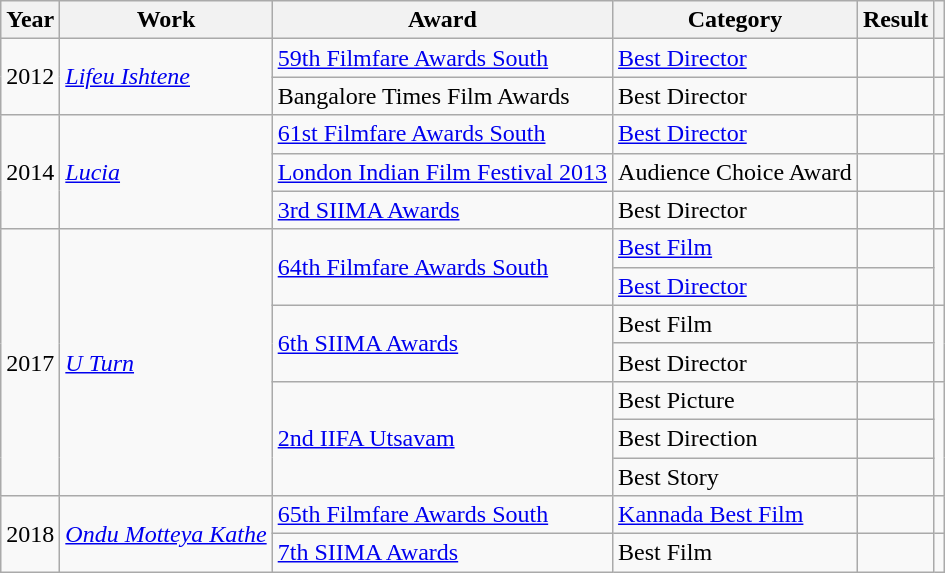<table class="wikitable sortable">
<tr>
<th scope="col">Year</th>
<th scope="col">Work</th>
<th scope="col">Award</th>
<th scope="col">Category</th>
<th scope="col">Result</th>
<th scope="col" class="unsortable"></th>
</tr>
<tr>
<td rowspan="2">2012</td>
<td rowspan=2><em><a href='#'>Lifeu Ishtene</a></em></td>
<td><a href='#'>59th Filmfare Awards South</a></td>
<td><a href='#'>Best Director</a></td>
<td></td>
<td></td>
</tr>
<tr>
<td>Bangalore Times Film Awards</td>
<td>Best Director</td>
<td></td>
<td></td>
</tr>
<tr>
<td rowspan="3">2014</td>
<td rowspan=3><em><a href='#'>Lucia</a></em></td>
<td><a href='#'>61st Filmfare Awards South</a></td>
<td><a href='#'>Best Director</a></td>
<td></td>
<td></td>
</tr>
<tr>
<td><a href='#'>London Indian Film Festival 2013</a></td>
<td>Audience Choice Award</td>
<td></td>
<td></td>
</tr>
<tr>
<td><a href='#'>3rd SIIMA Awards</a></td>
<td>Best Director</td>
<td></td>
<td></td>
</tr>
<tr>
<td rowspan="7">2017</td>
<td rowspan=7><em><a href='#'>U Turn</a></em></td>
<td rowspan=2><a href='#'>64th Filmfare Awards South</a></td>
<td><a href='#'>Best Film</a></td>
<td></td>
<td rowspan=2><br></td>
</tr>
<tr>
<td><a href='#'>Best Director</a></td>
<td></td>
</tr>
<tr>
<td rowspan=2><a href='#'>6th SIIMA Awards</a></td>
<td>Best Film</td>
<td></td>
<td rowspan=2></td>
</tr>
<tr>
<td>Best Director</td>
<td></td>
</tr>
<tr>
<td rowspan=3><a href='#'>2nd IIFA Utsavam</a></td>
<td>Best Picture</td>
<td></td>
<td rowspan=3></td>
</tr>
<tr>
<td>Best Direction</td>
<td></td>
</tr>
<tr>
<td>Best Story</td>
<td></td>
</tr>
<tr>
<td rowspan="2">2018</td>
<td rowspan=2><em><a href='#'>Ondu Motteya Kathe</a></em></td>
<td><a href='#'>65th Filmfare Awards South</a></td>
<td><a href='#'>Kannada Best Film</a></td>
<td></td>
<td></td>
</tr>
<tr>
<td><a href='#'>7th SIIMA Awards</a></td>
<td>Best Film</td>
<td></td>
<td></td>
</tr>
</table>
